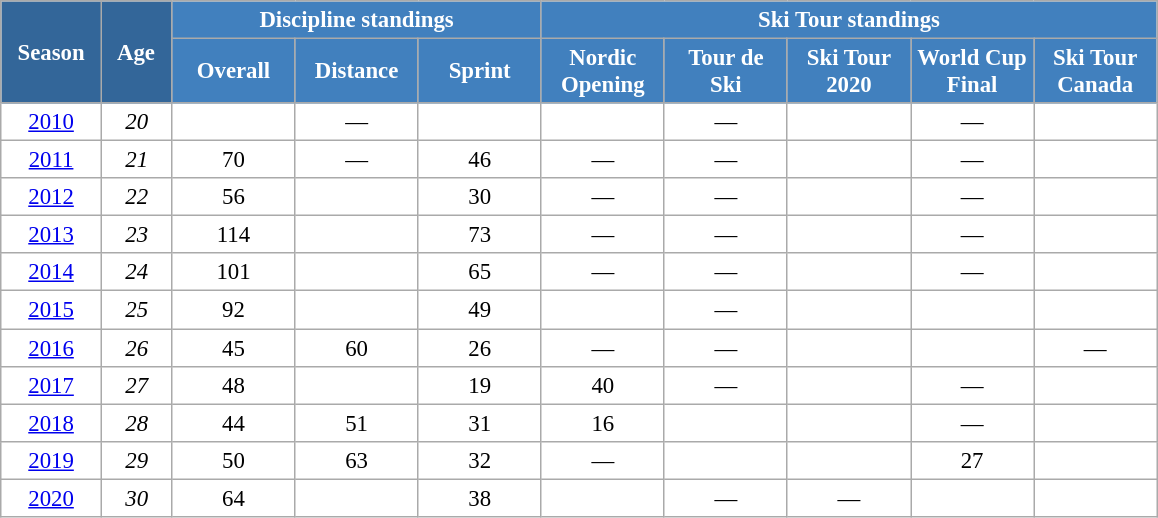<table class="wikitable" style="font-size:95%; text-align:center; border:grey solid 1px; border-collapse:collapse; background:#ffffff;">
<tr>
<th style="background-color:#369; color:white; width:60px;" rowspan="2"> Season </th>
<th style="background-color:#369; color:white; width:40px;" rowspan="2"> Age </th>
<th style="background-color:#4180be; color:white;" colspan="3">Discipline standings</th>
<th style="background-color:#4180be; color:white;" colspan="5">Ski Tour standings</th>
</tr>
<tr>
<th style="background-color:#4180be; color:white; width:75px;">Overall</th>
<th style="background-color:#4180be; color:white; width:75px;">Distance</th>
<th style="background-color:#4180be; color:white; width:75px;">Sprint</th>
<th style="background-color:#4180be; color:white; width:75px;">Nordic<br>Opening</th>
<th style="background-color:#4180be; color:white; width:75px;">Tour de<br>Ski</th>
<th style="background-color:#4180be; color:white; width:75px;">Ski Tour<br>2020</th>
<th style="background-color:#4180be; color:white; width:75px;">World Cup<br>Final</th>
<th style="background-color:#4180be; color:white; width:75px;">Ski Tour<br>Canada</th>
</tr>
<tr>
<td><a href='#'>2010</a></td>
<td><em>20</em></td>
<td></td>
<td>—</td>
<td></td>
<td></td>
<td>—</td>
<td></td>
<td>—</td>
<td></td>
</tr>
<tr>
<td><a href='#'>2011</a></td>
<td><em>21</em></td>
<td>70</td>
<td>—</td>
<td>46</td>
<td>—</td>
<td>—</td>
<td></td>
<td>—</td>
<td></td>
</tr>
<tr>
<td><a href='#'>2012</a></td>
<td><em>22</em></td>
<td>56</td>
<td></td>
<td>30</td>
<td>—</td>
<td>—</td>
<td></td>
<td>—</td>
<td></td>
</tr>
<tr>
<td><a href='#'>2013</a></td>
<td><em>23</em></td>
<td>114</td>
<td></td>
<td>73</td>
<td>—</td>
<td>—</td>
<td></td>
<td>—</td>
<td></td>
</tr>
<tr>
<td><a href='#'>2014</a></td>
<td><em>24</em></td>
<td>101</td>
<td></td>
<td>65</td>
<td>—</td>
<td>—</td>
<td></td>
<td>—</td>
<td></td>
</tr>
<tr>
<td><a href='#'>2015</a></td>
<td><em>25</em></td>
<td>92</td>
<td></td>
<td>49</td>
<td></td>
<td>—</td>
<td></td>
<td></td>
<td></td>
</tr>
<tr>
<td><a href='#'>2016</a></td>
<td><em>26</em></td>
<td>45</td>
<td>60</td>
<td>26</td>
<td>—</td>
<td>—</td>
<td></td>
<td></td>
<td>—</td>
</tr>
<tr>
<td><a href='#'>2017</a></td>
<td><em>27</em></td>
<td>48</td>
<td></td>
<td>19</td>
<td>40</td>
<td>—</td>
<td></td>
<td>—</td>
<td></td>
</tr>
<tr>
<td><a href='#'>2018</a></td>
<td><em>28</em></td>
<td>44</td>
<td>51</td>
<td>31</td>
<td>16</td>
<td></td>
<td></td>
<td>—</td>
<td></td>
</tr>
<tr>
<td><a href='#'>2019</a></td>
<td><em>29</em></td>
<td>50</td>
<td>63</td>
<td>32</td>
<td>—</td>
<td></td>
<td></td>
<td>27</td>
<td></td>
</tr>
<tr>
<td><a href='#'>2020</a></td>
<td><em>30</em></td>
<td>64</td>
<td></td>
<td>38</td>
<td></td>
<td>—</td>
<td>—</td>
<td></td>
<td></td>
</tr>
</table>
